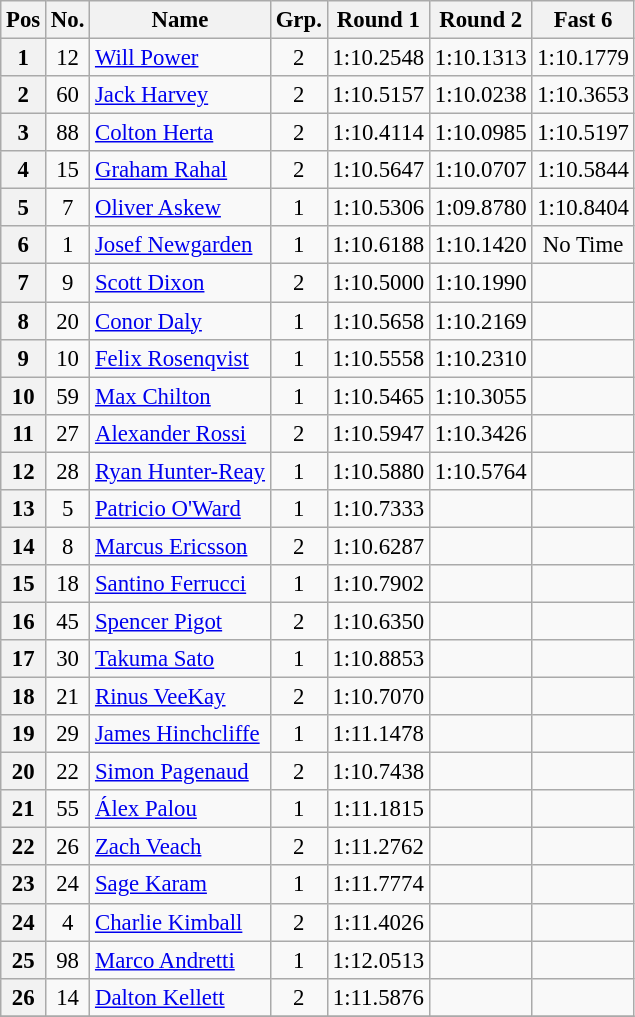<table class="wikitable sortable" style="text-align:center; font-size: 95%;">
<tr>
<th>Pos</th>
<th>No.</th>
<th>Name</th>
<th>Grp.</th>
<th>Round 1</th>
<th>Round 2</th>
<th>Fast 6</th>
</tr>
<tr>
<th scope="row">1</th>
<td>12</td>
<td align="left"> <a href='#'>Will Power</a> <strong></strong></td>
<td>2</td>
<td>1:10.2548</td>
<td>1:10.1313</td>
<td>1:10.1779</td>
</tr>
<tr>
<th scope="row">2</th>
<td>60</td>
<td align="left"> <a href='#'>Jack Harvey</a></td>
<td>2</td>
<td>1:10.5157</td>
<td>1:10.0238</td>
<td>1:10.3653</td>
</tr>
<tr>
<th scope="row">3</th>
<td>88</td>
<td align="left"> <a href='#'>Colton Herta</a></td>
<td>2</td>
<td>1:10.4114</td>
<td>1:10.0985</td>
<td>1:10.5197</td>
</tr>
<tr>
<th scope="row">4</th>
<td>15</td>
<td align="left"> <a href='#'>Graham Rahal</a></td>
<td>2</td>
<td>1:10.5647</td>
<td>1:10.0707</td>
<td>1:10.5844</td>
</tr>
<tr>
<th scope="row">5</th>
<td>7</td>
<td align="left"> <a href='#'>Oliver Askew</a> <strong></strong></td>
<td>1</td>
<td>1:10.5306</td>
<td>1:09.8780</td>
<td>1:10.8404</td>
</tr>
<tr>
<th scope="row">6</th>
<td>1</td>
<td align="left"> <a href='#'>Josef Newgarden</a></td>
<td>1</td>
<td>1:10.6188</td>
<td>1:10.1420</td>
<td>No Time</td>
</tr>
<tr>
<th scope="row">7</th>
<td>9</td>
<td align="left"> <a href='#'>Scott Dixon</a></td>
<td>2</td>
<td>1:10.5000</td>
<td>1:10.1990</td>
<td></td>
</tr>
<tr>
<th scope="row">8</th>
<td>20</td>
<td align="left"> <a href='#'>Conor Daly</a></td>
<td>1</td>
<td>1:10.5658</td>
<td>1:10.2169</td>
<td></td>
</tr>
<tr>
<th scope="row">9</th>
<td>10</td>
<td align="left"> <a href='#'>Felix Rosenqvist</a></td>
<td>1</td>
<td>1:10.5558</td>
<td>1:10.2310</td>
<td></td>
</tr>
<tr>
<th scope="row">10</th>
<td>59</td>
<td align="left"> <a href='#'>Max Chilton</a></td>
<td>1</td>
<td>1:10.5465</td>
<td>1:10.3055</td>
<td></td>
</tr>
<tr>
<th scope="row">11</th>
<td>27</td>
<td align="left"> <a href='#'>Alexander Rossi</a></td>
<td>2</td>
<td>1:10.5947</td>
<td>1:10.3426</td>
<td></td>
</tr>
<tr>
<th scope="row">12</th>
<td>28</td>
<td align="left"> <a href='#'>Ryan Hunter-Reay</a></td>
<td>1</td>
<td>1:10.5880</td>
<td>1:10.5764</td>
<td></td>
</tr>
<tr>
<th scope="row">13</th>
<td>5</td>
<td align="left"> <a href='#'>Patricio O'Ward</a></td>
<td>1</td>
<td>1:10.7333</td>
<td></td>
<td></td>
</tr>
<tr>
<th scope="row">14</th>
<td>8</td>
<td align="left"> <a href='#'>Marcus Ericsson</a></td>
<td>2</td>
<td>1:10.6287</td>
<td></td>
<td></td>
</tr>
<tr>
<th scope="row">15</th>
<td>18</td>
<td align="left"> <a href='#'>Santino Ferrucci</a></td>
<td>1</td>
<td>1:10.7902</td>
<td></td>
<td></td>
</tr>
<tr>
<th scope="row">16</th>
<td>45</td>
<td align="left"> <a href='#'>Spencer Pigot</a></td>
<td>2</td>
<td>1:10.6350</td>
<td></td>
<td></td>
</tr>
<tr>
<th scope="row">17</th>
<td>30</td>
<td align="left"> <a href='#'>Takuma Sato</a></td>
<td>1</td>
<td>1:10.8853</td>
<td></td>
<td></td>
</tr>
<tr>
<th scope="row">18</th>
<td>21</td>
<td align="left"> <a href='#'>Rinus VeeKay</a> <strong></strong></td>
<td>2</td>
<td>1:10.7070</td>
<td></td>
<td></td>
</tr>
<tr>
<th scope="row">19</th>
<td>29</td>
<td align="left"> <a href='#'>James Hinchcliffe</a></td>
<td>1</td>
<td>1:11.1478</td>
<td></td>
<td></td>
</tr>
<tr>
<th scope="row">20</th>
<td>22</td>
<td align="left" nowrap> <a href='#'>Simon Pagenaud</a> <strong></strong></td>
<td>2</td>
<td>1:10.7438</td>
<td></td>
<td></td>
</tr>
<tr>
<th scope="row">21</th>
<td>55</td>
<td align="left"> <a href='#'>Álex Palou</a> <strong></strong></td>
<td>1</td>
<td>1:11.1815</td>
<td></td>
<td></td>
</tr>
<tr>
<th scope="row">22</th>
<td>26</td>
<td align="left"> <a href='#'>Zach Veach</a></td>
<td>2</td>
<td>1:11.2762</td>
<td></td>
<td></td>
</tr>
<tr>
<th scope="row">23</th>
<td>24</td>
<td align="left"> <a href='#'>Sage Karam</a></td>
<td>1</td>
<td>1:11.7774</td>
<td></td>
<td></td>
</tr>
<tr>
<th scope="row">24</th>
<td>4</td>
<td align="left"> <a href='#'>Charlie Kimball</a></td>
<td>2</td>
<td>1:11.4026</td>
<td></td>
<td></td>
</tr>
<tr>
<th scope="row">25</th>
<td>98</td>
<td align="left"> <a href='#'>Marco Andretti</a></td>
<td>1</td>
<td>1:12.0513</td>
<td></td>
<td></td>
</tr>
<tr>
<th scope="row">26</th>
<td>14</td>
<td align="left"> <a href='#'>Dalton Kellett</a> <strong></strong></td>
<td>2</td>
<td>1:11.5876</td>
<td></td>
<td></td>
</tr>
<tr>
</tr>
</table>
